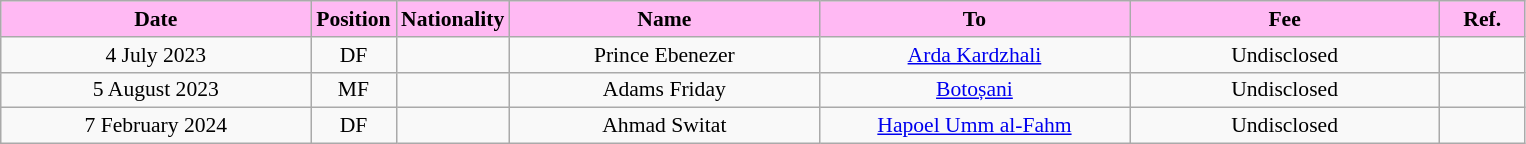<table class="wikitable"  style="text-align:center; font-size:90%; ">
<tr>
<th style="background:#FFB9F3; color:#000000; width:200px;">Date</th>
<th style="background:#FFB9F3; color:#000000; width:50px;">Position</th>
<th style="background:#FFB9F3; color:#000000; width:50px;">Nationality</th>
<th style="background:#FFB9F3; color:#000000; width:200px;">Name</th>
<th style="background:#FFB9F3; color:#000000; width:200px;">To</th>
<th style="background:#FFB9F3; color:#000000; width:200px;">Fee</th>
<th style="background:#FFB9F3; color:#000000; width:50px;">Ref.</th>
</tr>
<tr>
<td>4 July 2023</td>
<td>DF</td>
<td></td>
<td>Prince Ebenezer</td>
<td><a href='#'>Arda Kardzhali</a></td>
<td>Undisclosed</td>
<td></td>
</tr>
<tr>
<td>5 August 2023</td>
<td>MF</td>
<td></td>
<td>Adams Friday</td>
<td><a href='#'>Botoșani</a></td>
<td>Undisclosed</td>
<td></td>
</tr>
<tr>
<td>7 February 2024</td>
<td>DF</td>
<td></td>
<td>Ahmad Switat</td>
<td><a href='#'>Hapoel Umm al-Fahm</a></td>
<td>Undisclosed</td>
<td></td>
</tr>
</table>
